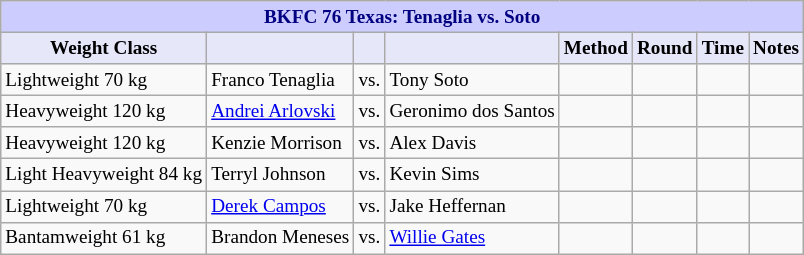<table class="wikitable" style="font-size: 80%;">
<tr>
<th colspan="8" style="background-color: #ccf; color: #000080; text-align: center;"><strong>BKFC 76 Texas: Tenaglia vs. Soto</strong></th>
</tr>
<tr>
<th colspan="1" style="background-color: #E6E8FA; color: #000000; text-align: center;">Weight Class</th>
<th colspan="1" style="background-color: #E6E8FA; color: #000000; text-align: center;"></th>
<th colspan="1" style="background-color: #E6E8FA; color: #000000; text-align: center;"></th>
<th colspan="1" style="background-color: #E6E8FA; color: #000000; text-align: center;"></th>
<th colspan="1" style="background-color: #E6E8FA; color: #000000; text-align: center;">Method</th>
<th colspan="1" style="background-color: #E6E8FA; color: #000000; text-align: center;">Round</th>
<th colspan="1" style="background-color: #E6E8FA; color: #000000; text-align: center;">Time</th>
<th colspan="1" style="background-color: #E6E8FA; color: #000000; text-align: center;">Notes</th>
</tr>
<tr>
<td>Lightweight 70 kg</td>
<td> Franco Tenaglia</td>
<td align=center>vs.</td>
<td> Tony Soto</td>
<td></td>
<td align=center></td>
<td align=center></td>
<td></td>
</tr>
<tr>
<td>Heavyweight 120 kg</td>
<td> <a href='#'>Andrei Arlovski</a></td>
<td align="center">vs.</td>
<td> Geronimo dos Santos</td>
<td></td>
<td align="center"></td>
<td align="center"></td>
<td></td>
</tr>
<tr>
<td>Heavyweight 120 kg</td>
<td> Kenzie Morrison</td>
<td align="center">vs.</td>
<td> Alex Davis</td>
<td></td>
<td align="center"></td>
<td align="center"></td>
<td></td>
</tr>
<tr>
<td>Light Heavyweight 84 kg</td>
<td> Terryl Johnson</td>
<td align="center">vs.</td>
<td> Kevin Sims</td>
<td></td>
<td align="center"></td>
<td align="center"></td>
<td></td>
</tr>
<tr>
<td>Lightweight 70 kg</td>
<td> <a href='#'>Derek Campos</a></td>
<td align="center">vs.</td>
<td> Jake Heffernan</td>
<td></td>
<td align="center"></td>
<td align="center"></td>
<td></td>
</tr>
<tr>
<td>Bantamweight 61 kg</td>
<td> Brandon Meneses</td>
<td align="center">vs.</td>
<td> <a href='#'>Willie Gates</a></td>
<td></td>
<td align="center"></td>
<td align="center"></td>
<td></td>
</tr>
</table>
